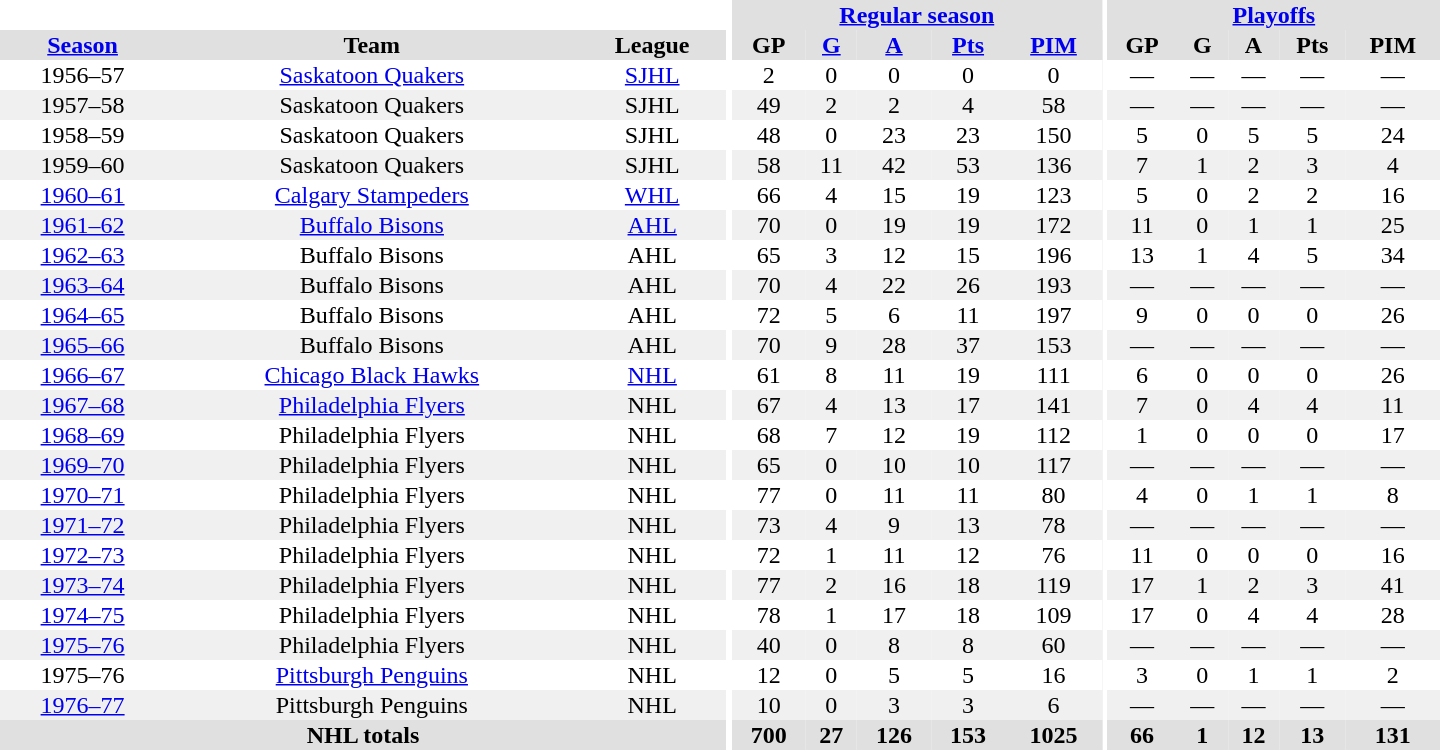<table border="0" cellpadding="1" cellspacing="0" style="text-align:center; width:60em">
<tr bgcolor="#e0e0e0">
<th colspan="3" bgcolor="#ffffff"></th>
<th rowspan="100" bgcolor="#ffffff"></th>
<th colspan="5"><a href='#'>Regular season</a></th>
<th rowspan="100" bgcolor="#ffffff"></th>
<th colspan="5"><a href='#'>Playoffs</a></th>
</tr>
<tr bgcolor="#e0e0e0">
<th><a href='#'>Season</a></th>
<th>Team</th>
<th>League</th>
<th>GP</th>
<th><a href='#'>G</a></th>
<th><a href='#'>A</a></th>
<th><a href='#'>Pts</a></th>
<th><a href='#'>PIM</a></th>
<th>GP</th>
<th>G</th>
<th>A</th>
<th>Pts</th>
<th>PIM</th>
</tr>
<tr>
<td>1956–57</td>
<td><a href='#'>Saskatoon Quakers</a></td>
<td><a href='#'>SJHL</a></td>
<td>2</td>
<td>0</td>
<td>0</td>
<td>0</td>
<td>0</td>
<td>—</td>
<td>—</td>
<td>—</td>
<td>—</td>
<td>—</td>
</tr>
<tr bgcolor="#f0f0f0">
<td>1957–58</td>
<td>Saskatoon Quakers</td>
<td>SJHL</td>
<td>49</td>
<td>2</td>
<td>2</td>
<td>4</td>
<td>58</td>
<td>—</td>
<td>—</td>
<td>—</td>
<td>—</td>
<td>—</td>
</tr>
<tr>
<td>1958–59</td>
<td>Saskatoon Quakers</td>
<td>SJHL</td>
<td>48</td>
<td>0</td>
<td>23</td>
<td>23</td>
<td>150</td>
<td>5</td>
<td>0</td>
<td>5</td>
<td>5</td>
<td>24</td>
</tr>
<tr bgcolor="#f0f0f0">
<td>1959–60</td>
<td>Saskatoon Quakers</td>
<td>SJHL</td>
<td>58</td>
<td>11</td>
<td>42</td>
<td>53</td>
<td>136</td>
<td>7</td>
<td>1</td>
<td>2</td>
<td>3</td>
<td>4</td>
</tr>
<tr>
<td><a href='#'>1960–61</a></td>
<td><a href='#'>Calgary Stampeders</a></td>
<td><a href='#'>WHL</a></td>
<td>66</td>
<td>4</td>
<td>15</td>
<td>19</td>
<td>123</td>
<td>5</td>
<td>0</td>
<td>2</td>
<td>2</td>
<td>16</td>
</tr>
<tr bgcolor="#f0f0f0">
<td><a href='#'>1961–62</a></td>
<td><a href='#'>Buffalo Bisons</a></td>
<td><a href='#'>AHL</a></td>
<td>70</td>
<td>0</td>
<td>19</td>
<td>19</td>
<td>172</td>
<td>11</td>
<td>0</td>
<td>1</td>
<td>1</td>
<td>25</td>
</tr>
<tr>
<td><a href='#'>1962–63</a></td>
<td>Buffalo Bisons</td>
<td>AHL</td>
<td>65</td>
<td>3</td>
<td>12</td>
<td>15</td>
<td>196</td>
<td>13</td>
<td>1</td>
<td>4</td>
<td>5</td>
<td>34</td>
</tr>
<tr bgcolor="#f0f0f0">
<td><a href='#'>1963–64</a></td>
<td>Buffalo Bisons</td>
<td>AHL</td>
<td>70</td>
<td>4</td>
<td>22</td>
<td>26</td>
<td>193</td>
<td>—</td>
<td>—</td>
<td>—</td>
<td>—</td>
<td>—</td>
</tr>
<tr>
<td><a href='#'>1964–65</a></td>
<td>Buffalo Bisons</td>
<td>AHL</td>
<td>72</td>
<td>5</td>
<td>6</td>
<td>11</td>
<td>197</td>
<td>9</td>
<td>0</td>
<td>0</td>
<td>0</td>
<td>26</td>
</tr>
<tr bgcolor="#f0f0f0">
<td><a href='#'>1965–66</a></td>
<td>Buffalo Bisons</td>
<td>AHL</td>
<td>70</td>
<td>9</td>
<td>28</td>
<td>37</td>
<td>153</td>
<td>—</td>
<td>—</td>
<td>—</td>
<td>—</td>
<td>—</td>
</tr>
<tr>
<td><a href='#'>1966–67</a></td>
<td><a href='#'>Chicago Black Hawks</a></td>
<td><a href='#'>NHL</a></td>
<td>61</td>
<td>8</td>
<td>11</td>
<td>19</td>
<td>111</td>
<td>6</td>
<td>0</td>
<td>0</td>
<td>0</td>
<td>26</td>
</tr>
<tr bgcolor="#f0f0f0">
<td><a href='#'>1967–68</a></td>
<td><a href='#'>Philadelphia Flyers</a></td>
<td>NHL</td>
<td>67</td>
<td>4</td>
<td>13</td>
<td>17</td>
<td>141</td>
<td>7</td>
<td>0</td>
<td>4</td>
<td>4</td>
<td>11</td>
</tr>
<tr>
<td><a href='#'>1968–69</a></td>
<td>Philadelphia Flyers</td>
<td>NHL</td>
<td>68</td>
<td>7</td>
<td>12</td>
<td>19</td>
<td>112</td>
<td>1</td>
<td>0</td>
<td>0</td>
<td>0</td>
<td>17</td>
</tr>
<tr bgcolor="#f0f0f0">
<td><a href='#'>1969–70</a></td>
<td>Philadelphia Flyers</td>
<td>NHL</td>
<td>65</td>
<td>0</td>
<td>10</td>
<td>10</td>
<td>117</td>
<td>—</td>
<td>—</td>
<td>—</td>
<td>—</td>
<td>—</td>
</tr>
<tr>
<td><a href='#'>1970–71</a></td>
<td>Philadelphia Flyers</td>
<td>NHL</td>
<td>77</td>
<td>0</td>
<td>11</td>
<td>11</td>
<td>80</td>
<td>4</td>
<td>0</td>
<td>1</td>
<td>1</td>
<td>8</td>
</tr>
<tr bgcolor="#f0f0f0">
<td><a href='#'>1971–72</a></td>
<td>Philadelphia Flyers</td>
<td>NHL</td>
<td>73</td>
<td>4</td>
<td>9</td>
<td>13</td>
<td>78</td>
<td>—</td>
<td>—</td>
<td>—</td>
<td>—</td>
<td>—</td>
</tr>
<tr>
<td><a href='#'>1972–73</a></td>
<td>Philadelphia Flyers</td>
<td>NHL</td>
<td>72</td>
<td>1</td>
<td>11</td>
<td>12</td>
<td>76</td>
<td>11</td>
<td>0</td>
<td>0</td>
<td>0</td>
<td>16</td>
</tr>
<tr bgcolor="#f0f0f0">
<td><a href='#'>1973–74</a></td>
<td>Philadelphia Flyers</td>
<td>NHL</td>
<td>77</td>
<td>2</td>
<td>16</td>
<td>18</td>
<td>119</td>
<td>17</td>
<td>1</td>
<td>2</td>
<td>3</td>
<td>41</td>
</tr>
<tr>
<td><a href='#'>1974–75</a></td>
<td>Philadelphia Flyers</td>
<td>NHL</td>
<td>78</td>
<td>1</td>
<td>17</td>
<td>18</td>
<td>109</td>
<td>17</td>
<td>0</td>
<td>4</td>
<td>4</td>
<td>28</td>
</tr>
<tr bgcolor="#f0f0f0">
<td><a href='#'>1975–76</a></td>
<td>Philadelphia Flyers</td>
<td>NHL</td>
<td>40</td>
<td>0</td>
<td>8</td>
<td>8</td>
<td>60</td>
<td>—</td>
<td>—</td>
<td>—</td>
<td>—</td>
<td>—</td>
</tr>
<tr>
<td>1975–76</td>
<td><a href='#'>Pittsburgh Penguins</a></td>
<td>NHL</td>
<td>12</td>
<td>0</td>
<td>5</td>
<td>5</td>
<td>16</td>
<td>3</td>
<td>0</td>
<td>1</td>
<td>1</td>
<td>2</td>
</tr>
<tr bgcolor="#f0f0f0">
<td><a href='#'>1976–77</a></td>
<td>Pittsburgh Penguins</td>
<td>NHL</td>
<td>10</td>
<td>0</td>
<td>3</td>
<td>3</td>
<td>6</td>
<td>—</td>
<td>—</td>
<td>—</td>
<td>—</td>
<td>—</td>
</tr>
<tr bgcolor="#e0e0e0">
<th colspan="3">NHL totals</th>
<th>700</th>
<th>27</th>
<th>126</th>
<th>153</th>
<th>1025</th>
<th>66</th>
<th>1</th>
<th>12</th>
<th>13</th>
<th>131</th>
</tr>
</table>
